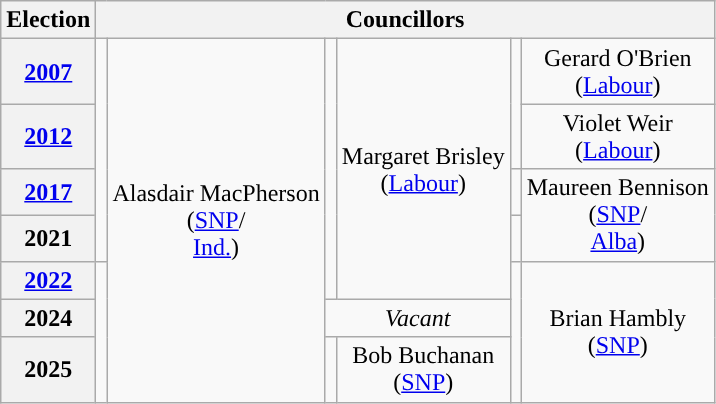<table class="wikitable" style="text-align:center">
<tr>
<th>Election</th>
<th colspan=6>Councillors</th>
</tr>
<tr>
<th><a href='#'>2007</a></th>
<td rowspan=4; style="background-color: "></td>
<td rowspan=7>Alasdair MacPherson<br>(<a href='#'>SNP</a>/<br><a href='#'>Ind.</a>)</td>
<td rowspan=5; style="background-color: "></td>
<td rowspan=5>Margaret Brisley<br>(<a href='#'>Labour</a>)</td>
<td rowspan=2; style="background-color: "></td>
<td rowspan=1>Gerard O'Brien<br>(<a href='#'>Labour</a>)</td>
</tr>
<tr>
<th><a href='#'>2012</a></th>
<td rowspan=1>Violet Weir<br>(<a href='#'>Labour</a>)</td>
</tr>
<tr>
<th><a href='#'>2017</a></th>
<td rowspan=1; style="background-color: "></td>
<td rowspan=2>Maureen Bennison<br>(<a href='#'>SNP</a>/<br><a href='#'>Alba</a>)</td>
</tr>
<tr>
<th>2021</th>
<td rowspan=1; style="background-color: "></td>
</tr>
<tr>
<th><a href='#'>2022</a></th>
<td rowspan=3; style="background-color: "></td>
<td rowspan=3; style="background-color: "></td>
<td rowspan=3>Brian Hambly<br>(<a href='#'>SNP</a>)</td>
</tr>
<tr>
<th>2024</th>
<td colspan=2><em>Vacant</em></td>
</tr>
<tr>
<th>2025</th>
<td rowspan=1; style="background-color: "></td>
<td rowspan=1>Bob Buchanan<br>(<a href='#'>SNP</a>)</td>
</tr>
</table>
